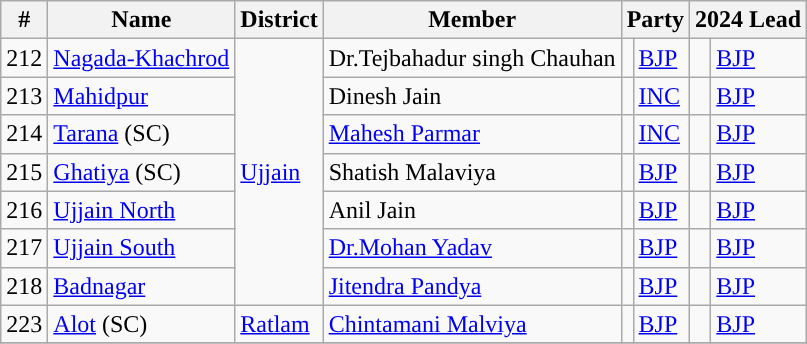<table class="wikitable">
<tr>
<th>#</th>
<th>Name</th>
<th>District</th>
<th>Member</th>
<th colspan="2">Party</th>
<th colspan="2">2024 Lead</th>
</tr>
<tr>
<td>212</td>
<td><a href='#'>Nagada-Khachrod</a></td>
<td rowspan="7"><a href='#'>Ujjain</a></td>
<td>Dr.Tejbahadur singh Chauhan</td>
<td style="background-color: "></td>
<td><a href='#'>BJP</a></td>
<td style="background-color: "></td>
<td><a href='#'>BJP</a></td>
</tr>
<tr>
<td>213</td>
<td><a href='#'>Mahidpur</a></td>
<td>Dinesh Jain</td>
<td style="background-color: "></td>
<td><a href='#'>INC</a></td>
<td style="background-color: "></td>
<td><a href='#'>BJP</a></td>
</tr>
<tr>
<td>214</td>
<td><a href='#'>Tarana</a> (SC)</td>
<td><a href='#'>Mahesh Parmar</a></td>
<td style="background-color: "></td>
<td><a href='#'>INC</a></td>
<td style="background-color: "></td>
<td><a href='#'>BJP</a></td>
</tr>
<tr>
<td>215</td>
<td><a href='#'>Ghatiya</a> (SC)</td>
<td>Shatish Malaviya</td>
<td style="background-color: "></td>
<td><a href='#'>BJP</a></td>
<td style="background-color: "></td>
<td><a href='#'>BJP</a></td>
</tr>
<tr>
<td>216</td>
<td><a href='#'>Ujjain North</a></td>
<td>Anil Jain</td>
<td style="background-color: "></td>
<td><a href='#'>BJP</a></td>
<td style="background-color: "></td>
<td><a href='#'>BJP</a></td>
</tr>
<tr>
<td>217</td>
<td><a href='#'>Ujjain South</a></td>
<td><a href='#'>Dr.Mohan Yadav</a></td>
<td style="background-color: "></td>
<td><a href='#'>BJP</a></td>
<td style="background-color: "></td>
<td><a href='#'>BJP</a></td>
</tr>
<tr>
<td>218</td>
<td><a href='#'>Badnagar</a></td>
<td><a href='#'>Jitendra Pandya</a></td>
<td style="background-color: "></td>
<td><a href='#'>BJP</a></td>
<td style="background-color: "></td>
<td><a href='#'>BJP</a></td>
</tr>
<tr>
<td>223</td>
<td><a href='#'>Alot</a> (SC)</td>
<td><a href='#'>Ratlam</a></td>
<td><a href='#'>Chintamani Malviya</a></td>
<td style="background-color: "></td>
<td><a href='#'>BJP</a></td>
<td style="background-color: "></td>
<td><a href='#'>BJP</a></td>
</tr>
<tr>
</tr>
</table>
